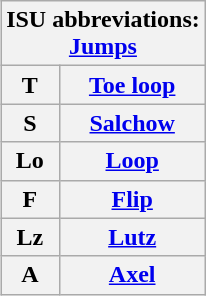<table class="wikitable" style="float:right">
<tr>
<th colspan=2>ISU abbreviations: <br> <a href='#'>Jumps</a></th>
</tr>
<tr>
<th>T</th>
<th><a href='#'>Toe loop</a></th>
</tr>
<tr>
<th>S</th>
<th><a href='#'>Salchow</a></th>
</tr>
<tr>
<th>Lo</th>
<th><a href='#'>Loop</a></th>
</tr>
<tr>
<th>F</th>
<th><a href='#'>Flip</a></th>
</tr>
<tr>
<th>Lz</th>
<th><a href='#'>Lutz</a></th>
</tr>
<tr>
<th>A</th>
<th><a href='#'>Axel</a></th>
</tr>
</table>
